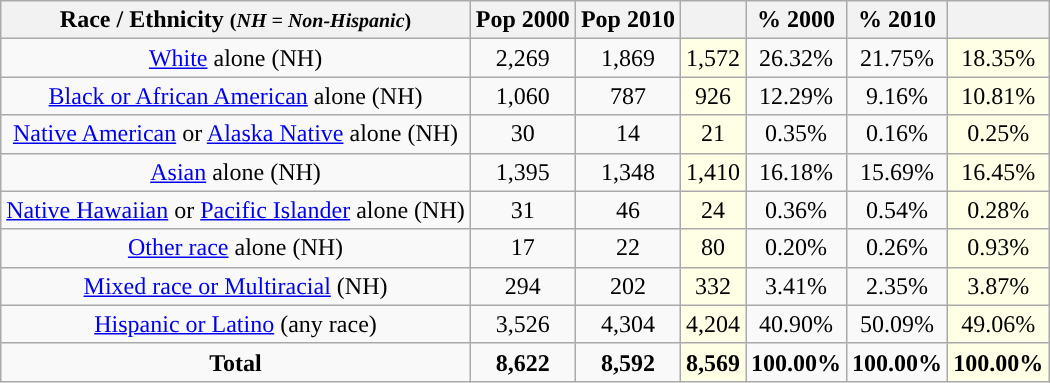<table class="wikitable" style="text-align:center;">
<tr>
<th>Race / Ethnicity <small>(<em>NH = Non-Hispanic</em>)</small></th>
<th>Pop 2000</th>
<th>Pop 2010</th>
<th></th>
<th>% 2000</th>
<th>% 2010</th>
<th></th>
</tr>
<tr>
<td><a href='#'>White</a> alone (NH)</td>
<td>2,269</td>
<td>1,869</td>
<td style='background: #ffffe6;'>1,572</td>
<td>26.32%</td>
<td>21.75%</td>
<td style='background: #ffffe6;'>18.35%</td>
</tr>
<tr>
<td><a href='#'>Black or African American</a> alone (NH)</td>
<td>1,060</td>
<td>787</td>
<td style='background: #ffffe6;'>926</td>
<td>12.29%</td>
<td>9.16%</td>
<td style='background: #ffffe6;'>10.81%</td>
</tr>
<tr>
<td><a href='#'>Native American</a> or <a href='#'>Alaska Native</a> alone (NH)</td>
<td>30</td>
<td>14</td>
<td style='background: #ffffe6;'>21</td>
<td>0.35%</td>
<td>0.16%</td>
<td style='background: #ffffe6;'>0.25%</td>
</tr>
<tr>
<td><a href='#'>Asian</a> alone (NH)</td>
<td>1,395</td>
<td>1,348</td>
<td style='background: #ffffe6;'>1,410</td>
<td>16.18%</td>
<td>15.69%</td>
<td style='background: #ffffe6;'>16.45%</td>
</tr>
<tr>
<td><a href='#'>Native Hawaiian</a> or <a href='#'>Pacific Islander</a> alone (NH)</td>
<td>31</td>
<td>46</td>
<td style='background: #ffffe6;'>24</td>
<td>0.36%</td>
<td>0.54%</td>
<td style='background: #ffffe6;'>0.28%</td>
</tr>
<tr>
<td><a href='#'>Other race</a> alone (NH)</td>
<td>17</td>
<td>22</td>
<td style='background: #ffffe6;'>80</td>
<td>0.20%</td>
<td>0.26%</td>
<td style='background: #ffffe6;'>0.93%</td>
</tr>
<tr>
<td><a href='#'>Mixed race or Multiracial</a> (NH)</td>
<td>294</td>
<td>202</td>
<td style='background: #ffffe6;'>332</td>
<td>3.41%</td>
<td>2.35%</td>
<td style='background: #ffffe6;'>3.87%</td>
</tr>
<tr>
<td><a href='#'>Hispanic or Latino</a> (any race)</td>
<td>3,526</td>
<td>4,304</td>
<td style='background: #ffffe6;'>4,204</td>
<td>40.90%</td>
<td>50.09%</td>
<td style='background: #ffffe6;'>49.06%</td>
</tr>
<tr>
<td><strong>Total</strong></td>
<td><strong>8,622</strong></td>
<td><strong>8,592</strong></td>
<td style='background: #ffffe6;'><strong>8,569</strong></td>
<td><strong>100.00%</strong></td>
<td><strong>100.00%</strong></td>
<td style='background: #ffffe6;'><strong>100.00%</strong></td>
</tr>
</table>
